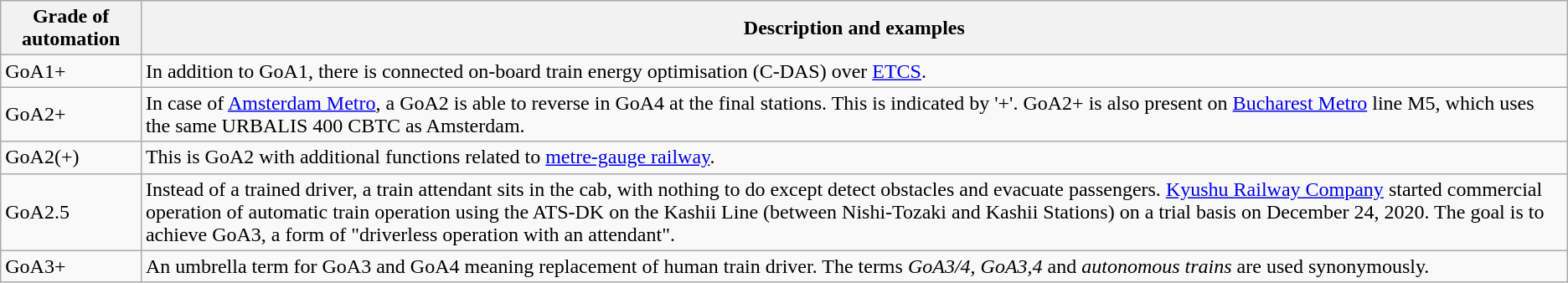<table class="wikitable">
<tr>
<th>Grade of automation</th>
<th>Description and examples</th>
</tr>
<tr>
<td>GoA1+</td>
<td>In addition to GoA1, there is connected on-board train energy optimisation (C-DAS) over <a href='#'>ETCS</a>.</td>
</tr>
<tr>
<td>GoA2+</td>
<td>In case of <a href='#'>Amsterdam Metro</a>, a GoA2 is able to reverse in GoA4 at the final stations. This is indicated by '+'. GoA2+ is also present on <a href='#'>Bucharest Metro</a> line M5, which uses the same URBALIS 400 CBTC as Amsterdam.</td>
</tr>
<tr>
<td>GoA2(+)</td>
<td>This is GoA2 with additional functions related to <a href='#'>metre-gauge railway</a>.</td>
</tr>
<tr>
<td>GoA2.5</td>
<td>Instead of a trained driver, a train attendant sits in the cab, with nothing to do except detect obstacles and evacuate passengers. <a href='#'>Kyushu Railway Company</a> started commercial operation of automatic train operation using the ATS-DK on the Kashii Line (between Nishi-Tozaki and Kashii Stations) on a trial basis on December 24, 2020. The goal is to achieve GoA3, a form of "driverless operation with an attendant".</td>
</tr>
<tr>
<td>GoA3+</td>
<td>An umbrella term for GoA3 and GoA4 meaning replacement of human train driver. The terms <em>GoA3/4</em>, <em>GoA3,4</em> and <em>autonomous trains</em> are used synonymously.</td>
</tr>
</table>
